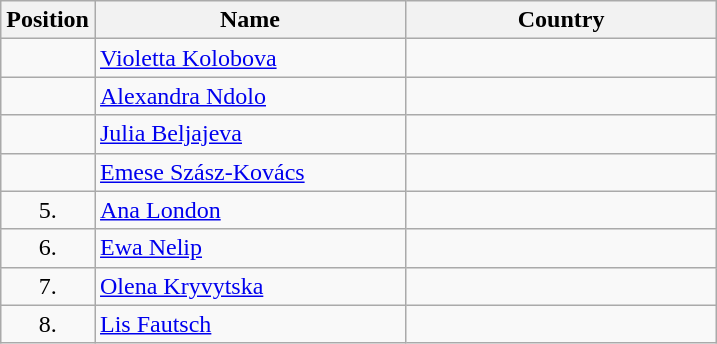<table class="wikitable">
<tr>
<th width="20">Position</th>
<th width="200">Name</th>
<th width="200">Country</th>
</tr>
<tr>
<td align="center"></td>
<td><a href='#'>Violetta Kolobova</a></td>
<td></td>
</tr>
<tr>
<td align="center"></td>
<td><a href='#'>Alexandra Ndolo</a></td>
<td></td>
</tr>
<tr>
<td align="center"></td>
<td><a href='#'>Julia Beljajeva</a></td>
<td></td>
</tr>
<tr>
<td align="center"></td>
<td><a href='#'>Emese Szász-Kovács</a></td>
<td></td>
</tr>
<tr>
<td align="center">5.</td>
<td><a href='#'>Ana London</a></td>
<td></td>
</tr>
<tr>
<td align="center">6.</td>
<td><a href='#'>Ewa Nelip</a></td>
<td></td>
</tr>
<tr>
<td align="center">7.</td>
<td><a href='#'>Olena Kryvytska</a></td>
<td></td>
</tr>
<tr>
<td align="center">8.</td>
<td><a href='#'>Lis Fautsch</a></td>
<td></td>
</tr>
</table>
